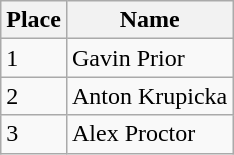<table class="wikitable">
<tr>
<th>Place</th>
<th>Name</th>
</tr>
<tr>
<td>1</td>
<td> Gavin Prior</td>
</tr>
<tr>
<td>2</td>
<td> Anton Krupicka</td>
</tr>
<tr>
<td>3</td>
<td> Alex Proctor</td>
</tr>
</table>
